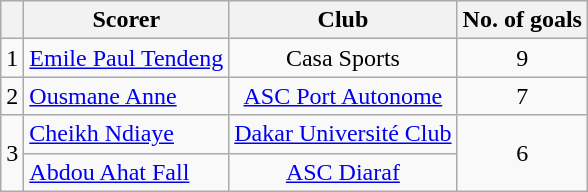<table class="wikitable">
<tr>
<th></th>
<th>Scorer</th>
<th>Club</th>
<th>No. of goals</th>
</tr>
<tr>
<td>1</td>
<td> <a href='#'>Emile Paul Tendeng</a></td>
<td align=center>Casa Sports</td>
<td align=center>9</td>
</tr>
<tr>
<td>2</td>
<td><a href='#'>Ousmane Anne</a></td>
<td align=center><a href='#'>ASC Port Autonome</a></td>
<td align=center>7</td>
</tr>
<tr>
<td rowspan="2">3</td>
<td><a href='#'>Cheikh Ndiaye</a></td>
<td><a href='#'>Dakar Université Club</a></td>
<td rowspan="2" align=center>6</td>
</tr>
<tr>
<td><a href='#'>Abdou Ahat Fall</a></td>
<td align=center><a href='#'>ASC Diaraf</a></td>
</tr>
</table>
